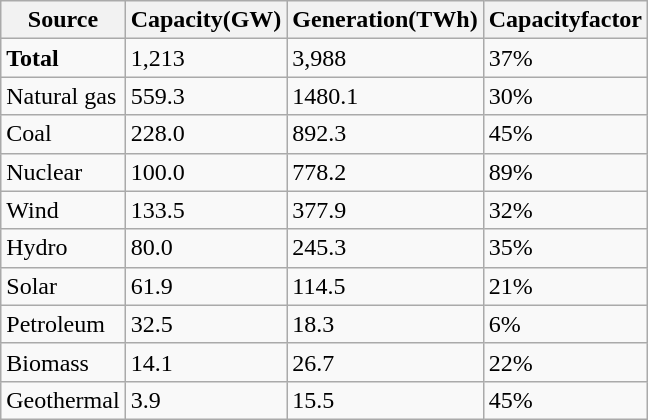<table class="wikitable sortable sort-under col1left" >
<tr>
<th>Source</th>
<th>Capacity(GW)</th>
<th>Generation(TWh)</th>
<th>Capacityfactor</th>
</tr>
<tr>
<td><strong>Total</strong></td>
<td>1,213</td>
<td>3,988</td>
<td>37%</td>
</tr>
<tr>
<td>Natural gas</td>
<td>559.3</td>
<td>1480.1</td>
<td>30%</td>
</tr>
<tr>
<td>Coal</td>
<td>228.0</td>
<td>892.3</td>
<td>45%</td>
</tr>
<tr>
<td>Nuclear</td>
<td>100.0</td>
<td>778.2</td>
<td>89%</td>
</tr>
<tr>
<td>Wind</td>
<td>133.5</td>
<td>377.9</td>
<td>32%</td>
</tr>
<tr>
<td>Hydro</td>
<td>80.0</td>
<td>245.3</td>
<td>35%</td>
</tr>
<tr>
<td>Solar</td>
<td>61.9</td>
<td>114.5</td>
<td>21%</td>
</tr>
<tr>
<td>Petroleum</td>
<td>32.5</td>
<td>18.3</td>
<td>6%</td>
</tr>
<tr>
<td>Biomass</td>
<td>14.1</td>
<td>26.7</td>
<td>22%</td>
</tr>
<tr>
<td>Geothermal</td>
<td>3.9</td>
<td>15.5</td>
<td>45%</td>
</tr>
</table>
